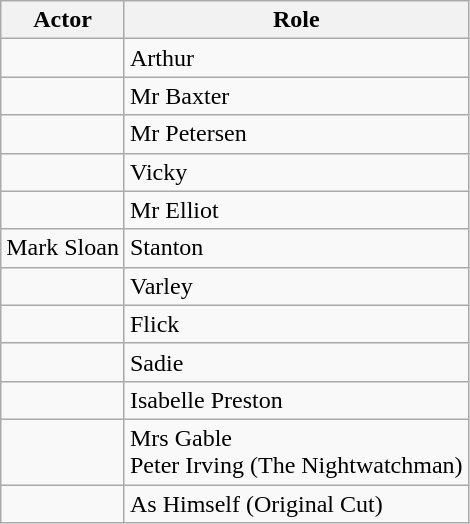<table class="wikitable floatright">
<tr>
<th>Actor</th>
<th>Role </th>
</tr>
<tr>
<td></td>
<td>Arthur</td>
</tr>
<tr>
<td></td>
<td>Mr Baxter</td>
</tr>
<tr>
<td></td>
<td>Mr Petersen</td>
</tr>
<tr>
<td></td>
<td>Vicky</td>
</tr>
<tr>
<td></td>
<td>Mr Elliot</td>
</tr>
<tr>
<td>Mark Sloan</td>
<td>Stanton</td>
</tr>
<tr>
<td></td>
<td>Varley</td>
</tr>
<tr>
<td></td>
<td>Flick</td>
</tr>
<tr>
<td></td>
<td>Sadie</td>
</tr>
<tr>
<td></td>
<td>Isabelle Preston</td>
</tr>
<tr>
<td></td>
<td>Mrs Gable<br>Peter Irving (The Nightwatchman)</td>
</tr>
<tr>
<td></td>
<td>As Himself (Original Cut)</td>
</tr>
</table>
